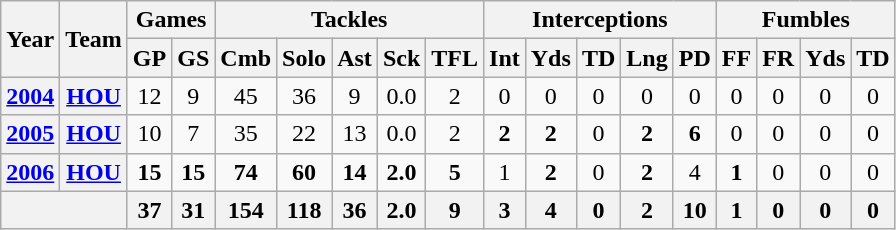<table class="wikitable" style="text-align:center">
<tr>
<th rowspan="2">Year</th>
<th rowspan="2">Team</th>
<th colspan="2">Games</th>
<th colspan="5">Tackles</th>
<th colspan="5">Interceptions</th>
<th colspan="4">Fumbles</th>
</tr>
<tr>
<th>GP</th>
<th>GS</th>
<th>Cmb</th>
<th>Solo</th>
<th>Ast</th>
<th>Sck</th>
<th>TFL</th>
<th>Int</th>
<th>Yds</th>
<th>TD</th>
<th>Lng</th>
<th>PD</th>
<th>FF</th>
<th>FR</th>
<th>Yds</th>
<th>TD</th>
</tr>
<tr>
<th><a href='#'>2004</a></th>
<th><a href='#'>HOU</a></th>
<td>12</td>
<td>9</td>
<td>45</td>
<td>36</td>
<td>9</td>
<td>0.0</td>
<td>2</td>
<td>0</td>
<td>0</td>
<td>0</td>
<td>0</td>
<td>0</td>
<td>0</td>
<td>0</td>
<td>0</td>
<td>0</td>
</tr>
<tr>
<th><a href='#'>2005</a></th>
<th><a href='#'>HOU</a></th>
<td>10</td>
<td>7</td>
<td>35</td>
<td>22</td>
<td>13</td>
<td>0.0</td>
<td>2</td>
<td><strong>2</strong></td>
<td><strong>2</strong></td>
<td>0</td>
<td><strong>2</strong></td>
<td><strong>6</strong></td>
<td>0</td>
<td>0</td>
<td>0</td>
<td>0</td>
</tr>
<tr>
<th><a href='#'>2006</a></th>
<th><a href='#'>HOU</a></th>
<td><strong>15</strong></td>
<td><strong>15</strong></td>
<td><strong>74</strong></td>
<td><strong>60</strong></td>
<td><strong>14</strong></td>
<td><strong>2.0</strong></td>
<td><strong>5</strong></td>
<td>1</td>
<td><strong>2</strong></td>
<td>0</td>
<td><strong>2</strong></td>
<td>4</td>
<td><strong>1</strong></td>
<td>0</td>
<td>0</td>
<td>0</td>
</tr>
<tr>
<th colspan="2"></th>
<th>37</th>
<th>31</th>
<th>154</th>
<th>118</th>
<th>36</th>
<th>2.0</th>
<th>9</th>
<th>3</th>
<th>4</th>
<th>0</th>
<th>2</th>
<th>10</th>
<th>1</th>
<th>0</th>
<th>0</th>
<th>0</th>
</tr>
</table>
